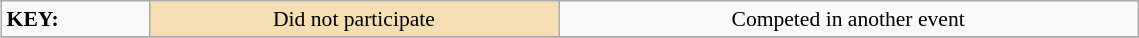<table class="wikitable" style="margin:0.5em; font-size:90%;position:relative;" width=60%>
<tr>
<td><strong>KEY:</strong></td>
<td bgcolor="wheat" align=center>Did not participate</td>
<td align=center>Competed in another event</td>
</tr>
<tr>
</tr>
</table>
